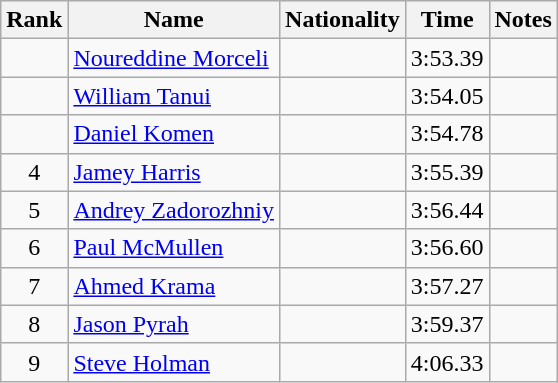<table class="wikitable sortable" style="text-align:center">
<tr>
<th>Rank</th>
<th>Name</th>
<th>Nationality</th>
<th>Time</th>
<th>Notes</th>
</tr>
<tr>
<td></td>
<td align=left><a href='#'>Noureddine Morceli</a></td>
<td align=left></td>
<td>3:53.39</td>
<td></td>
</tr>
<tr>
<td></td>
<td align=left><a href='#'>William Tanui</a></td>
<td align=left></td>
<td>3:54.05</td>
<td></td>
</tr>
<tr>
<td></td>
<td align=left><a href='#'>Daniel Komen</a></td>
<td align=left></td>
<td>3:54.78</td>
<td></td>
</tr>
<tr>
<td>4</td>
<td align=left><a href='#'>Jamey Harris</a></td>
<td align=left></td>
<td>3:55.39</td>
<td></td>
</tr>
<tr>
<td>5</td>
<td align=left><a href='#'>Andrey Zadorozhniy</a></td>
<td align=left></td>
<td>3:56.44</td>
<td></td>
</tr>
<tr>
<td>6</td>
<td align=left><a href='#'>Paul McMullen</a></td>
<td align=left></td>
<td>3:56.60</td>
<td></td>
</tr>
<tr>
<td>7</td>
<td align=left><a href='#'>Ahmed Krama</a></td>
<td align=left></td>
<td>3:57.27</td>
<td></td>
</tr>
<tr>
<td>8</td>
<td align=left><a href='#'>Jason Pyrah</a></td>
<td align=left></td>
<td>3:59.37</td>
<td></td>
</tr>
<tr>
<td>9</td>
<td align=left><a href='#'>Steve Holman</a></td>
<td align=left></td>
<td>4:06.33</td>
<td></td>
</tr>
</table>
